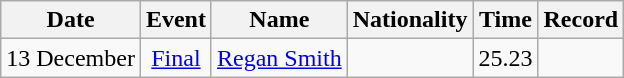<table class="wikitable" style=text-align:center>
<tr>
<th>Date</th>
<th>Event</th>
<th>Name</th>
<th>Nationality</th>
<th>Time</th>
<th>Record</th>
</tr>
<tr>
<td>13 December</td>
<td><a href='#'>Final</a></td>
<td align=left><a href='#'>Regan Smith</a></td>
<td align=left></td>
<td>25.23</td>
<td></td>
</tr>
</table>
